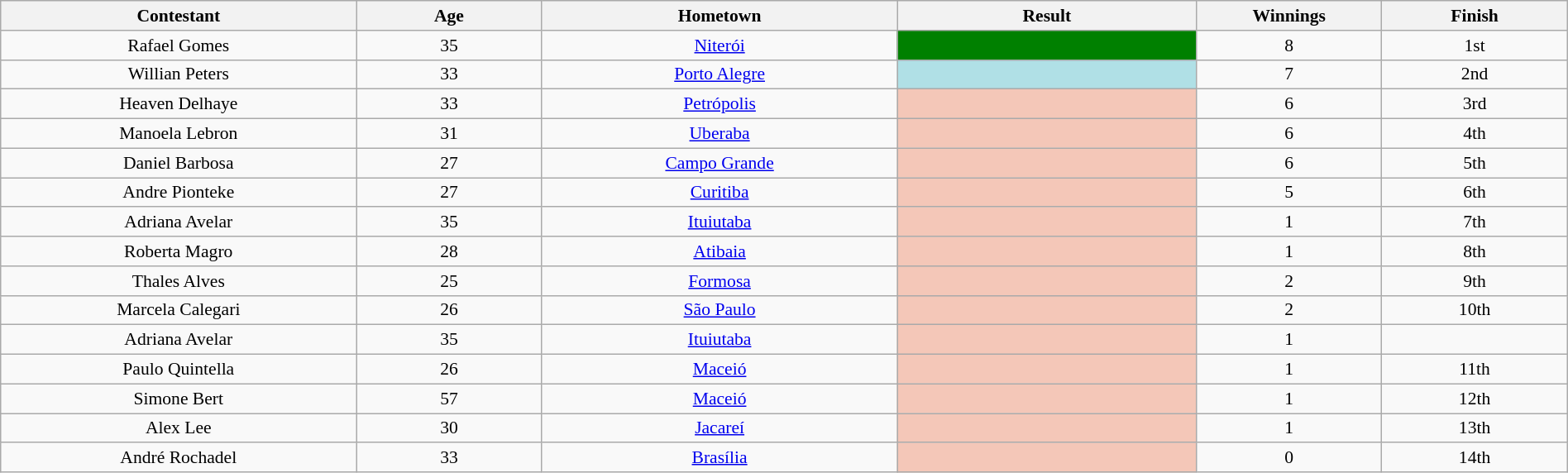<table class="wikitable sortable" style="margin:1em auto; text-align:center; font-size:90%; width:100%;">
<tr>
<th width="150px">Contestant</th>
<th width="075px">Age</th>
<th width="150px">Hometown</th>
<th width="125px">Result</th>
<th width="075px">Winnings</th>
<th width="075px">Finish</th>
</tr>
<tr>
<td>Rafael Gomes</td>
<td>35</td>
<td><a href='#'>Niterói</a></td>
<td style="background:#008000"></td>
<td>8</td>
<td>1st</td>
</tr>
<tr>
<td>Willian Peters</td>
<td>33</td>
<td><a href='#'>Porto Alegre</a></td>
<td style="background:#B0E0E6"></td>
<td>7</td>
<td>2nd</td>
</tr>
<tr>
<td>Heaven Delhaye</td>
<td>33</td>
<td><a href='#'>Petrópolis</a></td>
<td style="background:#F4C7B8"></td>
<td>6</td>
<td>3rd</td>
</tr>
<tr>
<td>Manoela Lebron</td>
<td>31</td>
<td><a href='#'>Uberaba</a></td>
<td style="background:#F4C7B8"></td>
<td>6</td>
<td>4th</td>
</tr>
<tr>
<td>Daniel Barbosa</td>
<td>27</td>
<td><a href='#'>Campo Grande</a></td>
<td style="background:#F4C7B8"></td>
<td>6</td>
<td>5th</td>
</tr>
<tr>
<td>Andre Pionteke</td>
<td>27</td>
<td><a href='#'>Curitiba</a></td>
<td style="background:#F4C7B8"></td>
<td>5</td>
<td>6th</td>
</tr>
<tr>
<td>Adriana Avelar</td>
<td>35</td>
<td><a href='#'>Ituiutaba</a></td>
<td style="background:#F4C7B8"></td>
<td>1</td>
<td>7th</td>
</tr>
<tr>
<td>Roberta Magro</td>
<td>28</td>
<td><a href='#'>Atibaia</a></td>
<td style="background:#F4C7B8"></td>
<td>1</td>
<td>8th</td>
</tr>
<tr>
<td>Thales Alves</td>
<td>25</td>
<td><a href='#'>Formosa</a></td>
<td style="background:#F4C7B8"></td>
<td>2</td>
<td>9th</td>
</tr>
<tr>
<td>Marcela Calegari</td>
<td>26</td>
<td><a href='#'>São Paulo</a></td>
<td style="background:#F4C7B8"></td>
<td>2</td>
<td>10th</td>
</tr>
<tr>
<td>Adriana Avelar</td>
<td>35</td>
<td><a href='#'>Ituiutaba</a></td>
<td style="background:#F4C7B8"></td>
<td>1</td>
<td></td>
</tr>
<tr>
<td>Paulo Quintella</td>
<td>26</td>
<td><a href='#'>Maceió</a></td>
<td style="background:#F4C7B8"></td>
<td>1</td>
<td>11th</td>
</tr>
<tr>
<td>Simone Bert</td>
<td>57</td>
<td><a href='#'>Maceió</a></td>
<td style="background:#F4C7B8"></td>
<td>1</td>
<td>12th</td>
</tr>
<tr>
<td>Alex Lee</td>
<td>30</td>
<td><a href='#'>Jacareí</a></td>
<td style="background:#F4C7B8"></td>
<td>1</td>
<td>13th</td>
</tr>
<tr>
<td>André Rochadel</td>
<td>33</td>
<td><a href='#'>Brasília</a></td>
<td style="background:#F4C7B8"></td>
<td>0</td>
<td>14th</td>
</tr>
</table>
